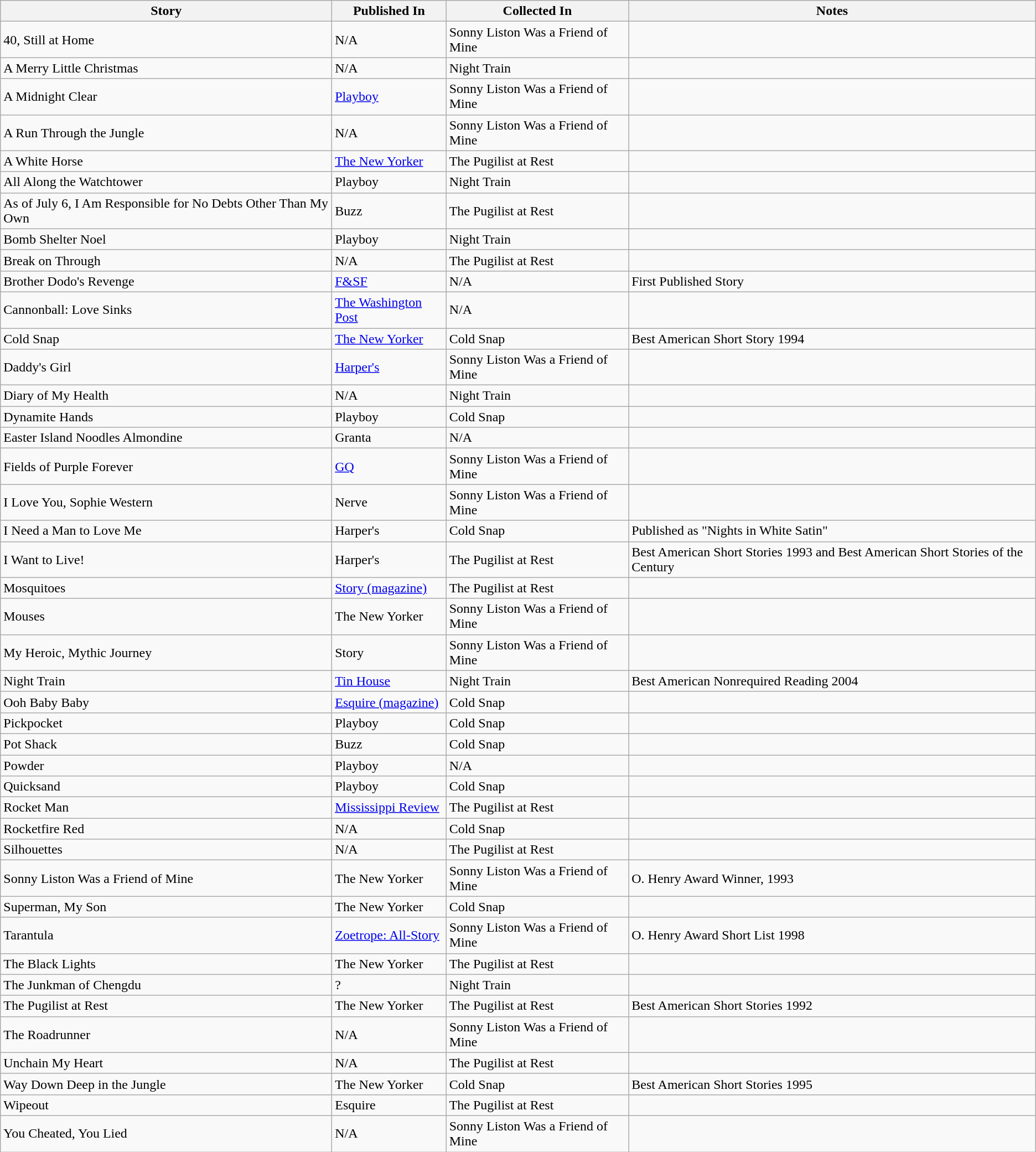<table class="wikitable">
<tr>
<th>Story</th>
<th>Published In</th>
<th>Collected In</th>
<th>Notes</th>
</tr>
<tr>
<td>40, Still at Home</td>
<td>N/A</td>
<td>Sonny Liston Was a Friend of Mine</td>
<td></td>
</tr>
<tr>
<td>A Merry Little Christmas</td>
<td>N/A</td>
<td>Night Train</td>
</tr>
<tr>
<td>A Midnight Clear</td>
<td><a href='#'>Playboy</a></td>
<td>Sonny Liston Was a Friend of Mine</td>
<td></td>
</tr>
<tr>
<td>A Run Through the Jungle</td>
<td>N/A</td>
<td>Sonny Liston Was a Friend of Mine</td>
<td></td>
</tr>
<tr>
<td>A White Horse</td>
<td><a href='#'>The New Yorker</a></td>
<td>The Pugilist at Rest</td>
<td></td>
</tr>
<tr>
<td>All Along the Watchtower</td>
<td>Playboy</td>
<td>Night Train</td>
<td></td>
</tr>
<tr>
<td>As of July 6, I Am Responsible for No Debts Other Than My Own</td>
<td>Buzz</td>
<td>The Pugilist at Rest</td>
<td></td>
</tr>
<tr>
<td>Bomb Shelter Noel</td>
<td>Playboy</td>
<td>Night Train</td>
<td></td>
</tr>
<tr>
<td>Break on Through</td>
<td>N/A</td>
<td>The Pugilist at Rest</td>
<td></td>
</tr>
<tr>
<td>Brother Dodo's Revenge</td>
<td><a href='#'>F&SF</a></td>
<td>N/A</td>
<td>First Published Story</td>
</tr>
<tr>
<td>Cannonball: Love Sinks</td>
<td><a href='#'>The Washington Post</a></td>
<td>N/A</td>
<td></td>
</tr>
<tr>
<td>Cold Snap</td>
<td><a href='#'>The New Yorker</a></td>
<td>Cold Snap</td>
<td>Best American Short Story 1994</td>
</tr>
<tr>
<td>Daddy's Girl</td>
<td><a href='#'>Harper's</a></td>
<td>Sonny Liston Was a Friend of Mine</td>
<td></td>
</tr>
<tr>
<td>Diary of My Health</td>
<td>N/A</td>
<td>Night Train</td>
<td></td>
</tr>
<tr>
<td>Dynamite Hands</td>
<td>Playboy</td>
<td>Cold Snap</td>
<td></td>
</tr>
<tr>
<td>Easter Island Noodles Almondine</td>
<td>Granta</td>
<td>N/A</td>
<td></td>
</tr>
<tr>
<td>Fields of Purple Forever</td>
<td><a href='#'>GQ</a></td>
<td>Sonny Liston Was a Friend of Mine</td>
<td></td>
</tr>
<tr>
<td>I Love You, Sophie Western</td>
<td>Nerve</td>
<td>Sonny Liston Was a Friend of Mine</td>
<td></td>
</tr>
<tr>
<td>I Need a Man to Love Me</td>
<td>Harper's</td>
<td>Cold Snap</td>
<td>Published as "Nights in White Satin"</td>
</tr>
<tr>
<td>I Want to Live!</td>
<td>Harper's</td>
<td>The Pugilist at Rest</td>
<td>Best American Short Stories 1993 and Best American Short Stories of the Century</td>
</tr>
<tr>
<td>Mosquitoes</td>
<td><a href='#'>Story (magazine)</a></td>
<td>The Pugilist at Rest</td>
<td></td>
</tr>
<tr>
<td>Mouses</td>
<td>The New Yorker</td>
<td>Sonny Liston Was a Friend of Mine</td>
<td></td>
</tr>
<tr>
<td>My Heroic, Mythic Journey</td>
<td>Story</td>
<td>Sonny Liston Was a Friend of Mine</td>
<td></td>
</tr>
<tr>
<td>Night Train</td>
<td><a href='#'>Tin House</a></td>
<td>Night Train</td>
<td>Best American Nonrequired Reading 2004</td>
</tr>
<tr>
<td>Ooh Baby Baby</td>
<td><a href='#'>Esquire (magazine)</a></td>
<td>Cold Snap</td>
<td></td>
</tr>
<tr>
<td>Pickpocket</td>
<td>Playboy</td>
<td>Cold Snap</td>
<td></td>
</tr>
<tr>
<td>Pot Shack</td>
<td>Buzz</td>
<td>Cold Snap</td>
<td></td>
</tr>
<tr>
<td>Powder</td>
<td>Playboy</td>
<td>N/A</td>
<td></td>
</tr>
<tr>
<td>Quicksand</td>
<td>Playboy</td>
<td>Cold Snap</td>
<td></td>
</tr>
<tr>
<td>Rocket Man</td>
<td><a href='#'>Mississippi Review</a></td>
<td>The Pugilist at Rest</td>
<td></td>
</tr>
<tr>
<td>Rocketfire Red</td>
<td>N/A</td>
<td>Cold Snap</td>
<td></td>
</tr>
<tr>
<td>Silhouettes</td>
<td>N/A</td>
<td>The Pugilist at Rest</td>
<td></td>
</tr>
<tr>
<td>Sonny Liston Was a Friend of Mine</td>
<td>The New Yorker</td>
<td>Sonny Liston Was a Friend of Mine</td>
<td>O. Henry Award Winner, 1993</td>
</tr>
<tr>
<td>Superman, My Son</td>
<td>The New Yorker</td>
<td>Cold Snap</td>
<td></td>
</tr>
<tr>
<td>Tarantula</td>
<td><a href='#'>Zoetrope: All-Story</a></td>
<td>Sonny Liston Was a Friend of Mine</td>
<td>O. Henry Award Short List 1998</td>
</tr>
<tr>
<td>The Black Lights</td>
<td>The New Yorker</td>
<td>The Pugilist at Rest</td>
<td></td>
</tr>
<tr>
<td>The Junkman of Chengdu</td>
<td>?</td>
<td>Night Train</td>
<td></td>
</tr>
<tr>
<td>The Pugilist at Rest</td>
<td>The New Yorker</td>
<td>The Pugilist at Rest</td>
<td>Best American Short Stories 1992</td>
</tr>
<tr>
<td>The Roadrunner</td>
<td>N/A</td>
<td>Sonny Liston Was a Friend of Mine</td>
<td></td>
</tr>
<tr>
<td>Unchain My Heart</td>
<td>N/A</td>
<td>The Pugilist at Rest</td>
<td></td>
</tr>
<tr>
<td>Way Down Deep in the Jungle</td>
<td>The New Yorker</td>
<td>Cold Snap</td>
<td>Best American Short Stories 1995</td>
</tr>
<tr>
<td>Wipeout</td>
<td>Esquire</td>
<td>The Pugilist at Rest</td>
<td></td>
</tr>
<tr>
<td>You Cheated, You Lied</td>
<td>N/A</td>
<td>Sonny Liston Was a Friend of Mine</td>
</tr>
</table>
